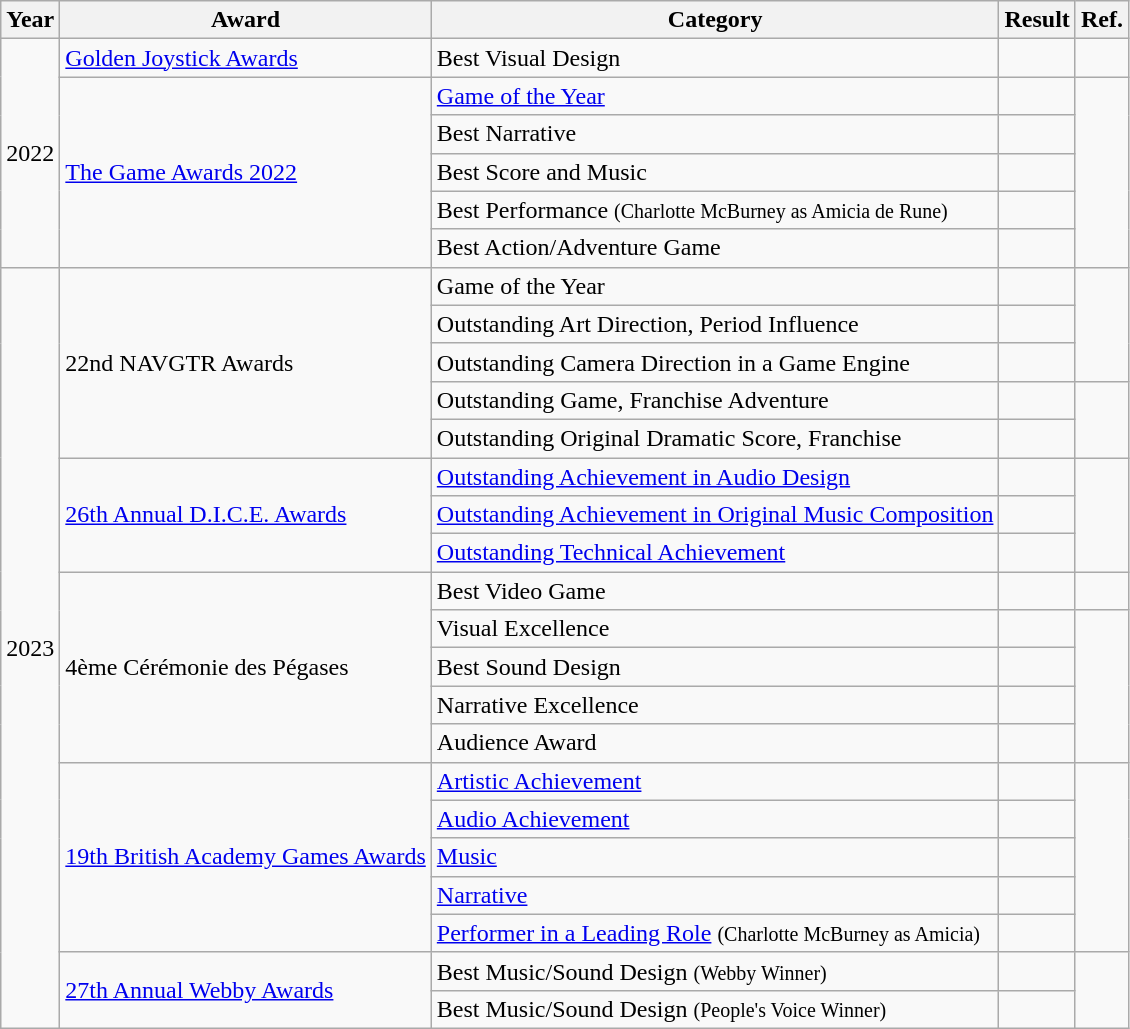<table class="wikitable">
<tr>
<th scope="col">Year</th>
<th scope="col">Award</th>
<th scope="col">Category</th>
<th scope="col">Result</th>
<th scope="col">Ref.</th>
</tr>
<tr>
<td rowspan="6">2022</td>
<td><a href='#'>Golden Joystick Awards</a></td>
<td>Best Visual Design</td>
<td></td>
<td style="text-align:center;"></td>
</tr>
<tr>
<td rowspan="5"><a href='#'>The Game Awards 2022</a></td>
<td><a href='#'>Game of the Year</a></td>
<td></td>
<td style="text-align:center;" rowspan="5"></td>
</tr>
<tr>
<td>Best Narrative</td>
<td></td>
</tr>
<tr>
<td>Best Score and Music</td>
<td></td>
</tr>
<tr>
<td>Best Performance <small>(Charlotte McBurney as Amicia de Rune)</small></td>
<td></td>
</tr>
<tr>
<td>Best Action/Adventure Game</td>
<td></td>
</tr>
<tr>
<td rowspan="20">2023</td>
<td rowspan="5">22nd NAVGTR Awards</td>
<td>Game of the Year</td>
<td></td>
<td style="text-align:center;" rowspan="3"></td>
</tr>
<tr>
<td>Outstanding Art Direction, Period Influence</td>
<td></td>
</tr>
<tr>
<td>Outstanding Camera Direction in a Game Engine</td>
<td></td>
</tr>
<tr>
<td>Outstanding Game, Franchise Adventure</td>
<td></td>
<td style="text-align:center;" rowspan="2"></td>
</tr>
<tr>
<td>Outstanding Original Dramatic Score, Franchise</td>
<td></td>
</tr>
<tr>
<td rowspan="3"><a href='#'>26th Annual D.I.C.E. Awards</a></td>
<td><a href='#'>Outstanding Achievement in Audio Design</a></td>
<td></td>
<td rowspan="3" style="text-align:center;"></td>
</tr>
<tr>
<td><a href='#'>Outstanding Achievement in Original Music Composition</a></td>
<td></td>
</tr>
<tr>
<td><a href='#'>Outstanding Technical Achievement</a></td>
<td></td>
</tr>
<tr>
<td rowspan="5">4ème Cérémonie des Pégases</td>
<td>Best Video Game</td>
<td></td>
<td style="text-align:center;"></td>
</tr>
<tr>
<td>Visual Excellence</td>
<td></td>
<td style="text-align:center;" rowspan="4"></td>
</tr>
<tr>
<td>Best Sound Design</td>
<td></td>
</tr>
<tr>
<td>Narrative Excellence</td>
<td></td>
</tr>
<tr>
<td>Audience Award</td>
<td></td>
</tr>
<tr>
<td rowspan="5"><a href='#'>19th British Academy Games Awards</a></td>
<td><a href='#'>Artistic Achievement</a></td>
<td></td>
<td style="text-align:center;" rowspan="5"></td>
</tr>
<tr>
<td><a href='#'>Audio Achievement</a></td>
<td></td>
</tr>
<tr>
<td><a href='#'>Music</a></td>
<td></td>
</tr>
<tr>
<td><a href='#'>Narrative</a></td>
<td></td>
</tr>
<tr>
<td><a href='#'>Performer in a Leading Role</a> <small>(Charlotte McBurney as Amicia)</small></td>
<td></td>
</tr>
<tr>
<td rowspan="2"><a href='#'>27th Annual Webby Awards</a></td>
<td>Best Music/Sound Design <small>(Webby Winner)</small></td>
<td></td>
<td style="text-align:center;" rowspan="2"></td>
</tr>
<tr>
<td>Best Music/Sound Design <small>(People's Voice Winner)</small></td>
<td></td>
</tr>
</table>
